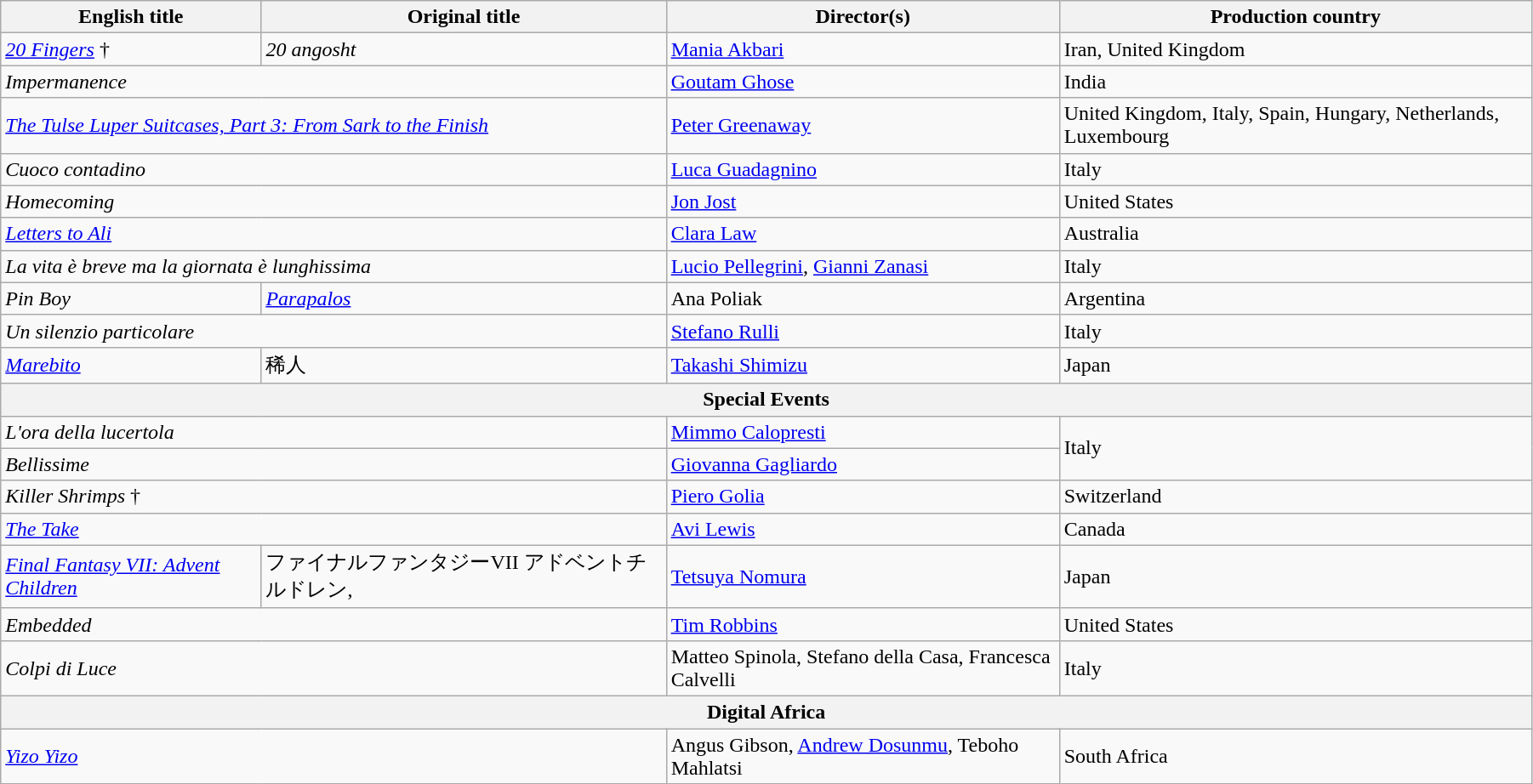<table class="wikitable" style="width:95%; margin-bottom:0px">
<tr>
<th>English title</th>
<th>Original title</th>
<th>Director(s)</th>
<th>Production country</th>
</tr>
<tr>
<td><em><a href='#'>20 Fingers</a></em> †</td>
<td><em>20 angosht</em></td>
<td data-sort-value="Akbari"><a href='#'>Mania Akbari</a></td>
<td>Iran, United Kingdom</td>
</tr>
<tr>
<td colspan=2><em>Impermanence</em></td>
<td data-sort-value="Ghose"><a href='#'>Goutam Ghose</a></td>
<td>India</td>
</tr>
<tr>
<td colspan=2 data-sort-value="Tulse"><em><a href='#'>The Tulse Luper Suitcases, Part 3: From Sark to the Finish</a></em></td>
<td data-sort-value="Greenaway"><a href='#'>Peter Greenaway</a></td>
<td>United Kingdom, Italy, Spain, Hungary, Netherlands, Luxembourg</td>
</tr>
<tr>
<td colspan="2"><em>Cuoco contadino</em></td>
<td><a href='#'>Luca Guadagnino</a></td>
<td>Italy</td>
</tr>
<tr>
<td colspan=2><em>Homecoming</em></td>
<td data-sort-value="Jost"><a href='#'>Jon Jost</a></td>
<td>United States</td>
</tr>
<tr>
<td colspan=2><em><a href='#'>Letters to Ali</a></em></td>
<td data-sort-value="Law"><a href='#'>Clara Law</a></td>
<td>Australia</td>
</tr>
<tr>
<td colspan="2"><em>La vita è breve ma la giornata è lunghissima</em></td>
<td><a href='#'>Lucio Pellegrini</a>, <a href='#'>Gianni Zanasi</a></td>
<td>Italy</td>
</tr>
<tr>
<td><em>Pin Boy</em></td>
<td><em><a href='#'>Parapalos</a></em></td>
<td data-sort-value="Poliak">Ana Poliak</td>
<td>Argentina</td>
</tr>
<tr>
<td colspan="2"><em>Un silenzio particolare</em></td>
<td><a href='#'>Stefano Rulli</a></td>
<td>Italy</td>
</tr>
<tr>
<td><em><a href='#'>Marebito</a></em></td>
<td>稀人</td>
<td data-sort-value="Shimizu"><a href='#'>Takashi Shimizu</a></td>
<td>Japan</td>
</tr>
<tr>
<th colspan="4">Special Events</th>
</tr>
<tr>
<td colspan="2"><em>L'ora della lucertola</em></td>
<td><a href='#'>Mimmo Calopresti</a></td>
<td rowspan="2">Italy</td>
</tr>
<tr>
<td colspan="2"><em>Bellissime</em></td>
<td><a href='#'>Giovanna Gagliardo</a></td>
</tr>
<tr>
<td colspan="2"><em>Killer Shrimps</em> †</td>
<td><a href='#'>Piero Golia</a></td>
<td>Switzerland</td>
</tr>
<tr>
<td colspan="2"><em><a href='#'>The Take</a></em></td>
<td><a href='#'>Avi Lewis</a></td>
<td>Canada</td>
</tr>
<tr>
<td><em><a href='#'>Final Fantasy VII: Advent Children</a></em></td>
<td>ファイナルファンタジーVII アドベントチルドレン,</td>
<td><a href='#'>Tetsuya Nomura</a></td>
<td>Japan</td>
</tr>
<tr>
<td colspan="2"><em>Embedded</em></td>
<td><a href='#'>Tim Robbins</a></td>
<td>United States</td>
</tr>
<tr>
<td colspan="2"><em>Colpi di Luce</em></td>
<td>Matteo Spinola, Stefano della Casa, Francesca Calvelli</td>
<td>Italy</td>
</tr>
<tr>
<th colspan="4">Digital Africa</th>
</tr>
<tr>
<td colspan="2"><em><a href='#'>Yizo Yizo</a></em></td>
<td>Angus Gibson, <a href='#'>Andrew Dosunmu</a>, Teboho Mahlatsi</td>
<td>South Africa</td>
</tr>
</table>
